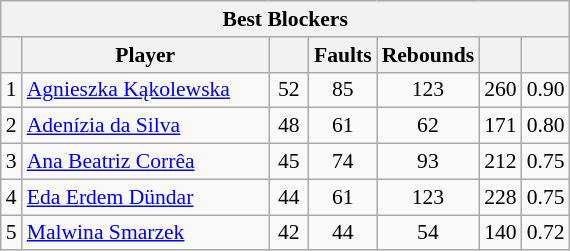<table class="wikitable sortable" style=font-size:90%>
<tr>
<th colspan=7>Best Blockers</th>
</tr>
<tr>
<th></th>
<th width=158>Player</th>
<th width=20></th>
<th width=20>Faults</th>
<th width=20>Rebounds</th>
<th width=20></th>
<th width=20></th>
</tr>
<tr>
<td>1</td>
<td> <a href='#'>Agnieszka Kąkolewska</a></td>
<td align=center>52</td>
<td align=center>85</td>
<td align=center>123</td>
<td align=center>260</td>
<td align=center>0.90</td>
</tr>
<tr>
<td>2</td>
<td> <a href='#'>Adenízia da Silva</a></td>
<td align=center>48</td>
<td align=center>61</td>
<td align=center>62</td>
<td align=center>171</td>
<td align=center>0.80</td>
</tr>
<tr>
<td>3</td>
<td> <a href='#'>Ana Beatriz Corrêa</a></td>
<td align=center>45</td>
<td align=center>74</td>
<td align=center>93</td>
<td align=center>212</td>
<td align=center>0.75</td>
</tr>
<tr>
<td>4</td>
<td> <a href='#'>Eda Erdem Dündar</a></td>
<td align=center>44</td>
<td align=center>61</td>
<td align=center>123</td>
<td align=center>228</td>
<td align=center>0.75</td>
</tr>
<tr>
<td>5</td>
<td> <a href='#'>Malwina Smarzek</a></td>
<td align=center>42</td>
<td align=center>44</td>
<td align=center>54</td>
<td align=center>140</td>
<td align=center>0.72</td>
</tr>
</table>
